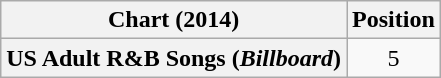<table class="wikitable sortable plainrowheaders">
<tr>
<th scope="col">Chart (2014)</th>
<th scope="col">Position</th>
</tr>
<tr>
<th scope="row">US Adult R&B Songs (<em>Billboard</em>)</th>
<td align="center">5</td>
</tr>
</table>
